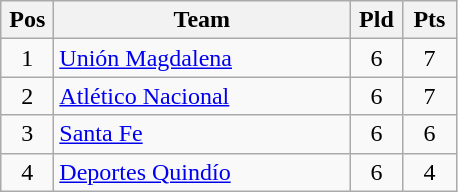<table class="wikitable" style="text-align: center">
<tr>
<th style="width:28px">Pos</th>
<th style="width:190px">Team</th>
<th style="width:28px">Pld</th>
<th style="width:28px">Pts</th>
</tr>
<tr>
<td>1</td>
<td align="left"><a href='#'>Unión Magdalena</a></td>
<td>6</td>
<td>7</td>
</tr>
<tr>
<td>2</td>
<td align="left"><a href='#'>Atlético Nacional</a></td>
<td>6</td>
<td>7</td>
</tr>
<tr>
<td>3</td>
<td align="left"><a href='#'>Santa Fe</a></td>
<td>6</td>
<td>6</td>
</tr>
<tr>
<td>4</td>
<td align="left"><a href='#'>Deportes Quindío</a></td>
<td>6</td>
<td>4</td>
</tr>
</table>
